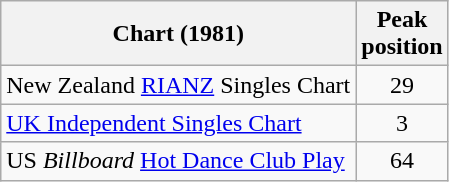<table class="wikitable sortable">
<tr>
<th>Chart (1981)</th>
<th>Peak<br>position</th>
</tr>
<tr>
<td align="left">New Zealand <a href='#'>RIANZ</a> Singles Chart</td>
<td align="center">29</td>
</tr>
<tr>
<td align="left"><a href='#'>UK Independent Singles Chart</a></td>
<td align="center">3</td>
</tr>
<tr>
<td align="left">US <em>Billboard</em> <a href='#'>Hot Dance Club Play</a></td>
<td align="center">64</td>
</tr>
</table>
